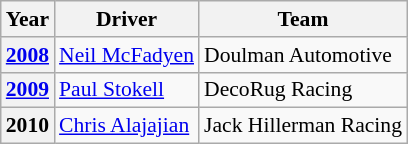<table class="wikitable" style="font-size: 90%">
<tr>
<th>Year</th>
<th>Driver</th>
<th>Team</th>
</tr>
<tr>
<th><a href='#'>2008</a></th>
<td><a href='#'>Neil McFadyen</a></td>
<td>Doulman Automotive</td>
</tr>
<tr>
<th><a href='#'>2009</a></th>
<td><a href='#'>Paul Stokell</a></td>
<td>DecoRug Racing</td>
</tr>
<tr>
<th>2010</th>
<td><a href='#'>Chris Alajajian</a></td>
<td>Jack Hillerman Racing</td>
</tr>
</table>
